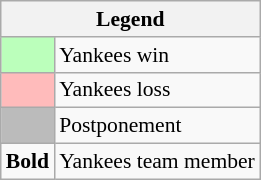<table class="wikitable" style="font-size:90%">
<tr>
<th colspan=2>Legend</th>
</tr>
<tr>
<td style="background:#bfb;"> </td>
<td>Yankees win</td>
</tr>
<tr>
<td style="background:#fbb;"> </td>
<td>Yankees loss</td>
</tr>
<tr>
<td style="background:#bbb;"> </td>
<td>Postponement</td>
</tr>
<tr>
<td><strong>Bold</strong></td>
<td>Yankees team member</td>
</tr>
</table>
